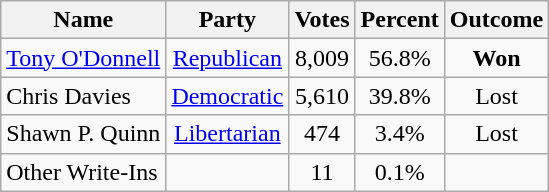<table class=wikitable style="text-align:center">
<tr>
<th>Name</th>
<th>Party</th>
<th>Votes</th>
<th>Percent</th>
<th>Outcome</th>
</tr>
<tr>
<td align=left><a href='#'>Tony O'Donnell</a></td>
<td><a href='#'>Republican</a></td>
<td>8,009</td>
<td>56.8%</td>
<td><strong>Won</strong></td>
</tr>
<tr>
<td align=left>Chris Davies</td>
<td><a href='#'>Democratic</a></td>
<td>5,610</td>
<td>39.8%</td>
<td>Lost</td>
</tr>
<tr>
<td align=left>Shawn P. Quinn</td>
<td><a href='#'>Libertarian</a></td>
<td>474</td>
<td>3.4%</td>
<td>Lost</td>
</tr>
<tr>
<td align=left>Other Write-Ins</td>
<td></td>
<td>11</td>
<td>0.1%</td>
<td></td>
</tr>
</table>
